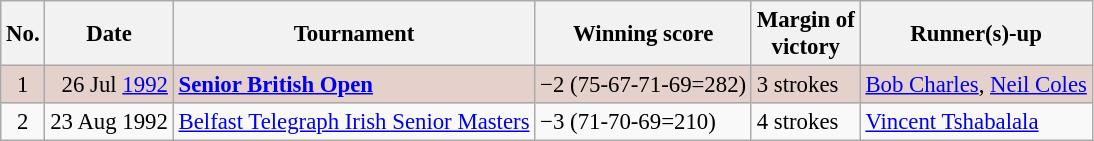<table class="wikitable" style="font-size:95%;">
<tr>
<th>No.</th>
<th>Date</th>
<th>Tournament</th>
<th>Winning score</th>
<th>Margin of<br>victory</th>
<th>Runner(s)-up</th>
</tr>
<tr style="background:#e5d1cb;">
<td align=center>1</td>
<td align=right>26 Jul <a href='#'>1992</a></td>
<td><strong><a href='#'>Senior British Open</a></strong></td>
<td>−2 (75-67-71-69=282)</td>
<td>3 strokes</td>
<td> <a href='#'>Bob Charles</a>,  <a href='#'>Neil Coles</a></td>
</tr>
<tr>
<td align=center>2</td>
<td align=right>23 Aug 1992</td>
<td><a href='#'>Belfast Telegraph Irish Senior Masters</a></td>
<td>−3 (71-70-69=210)</td>
<td>4 strokes</td>
<td> <a href='#'>Vincent Tshabalala</a></td>
</tr>
</table>
